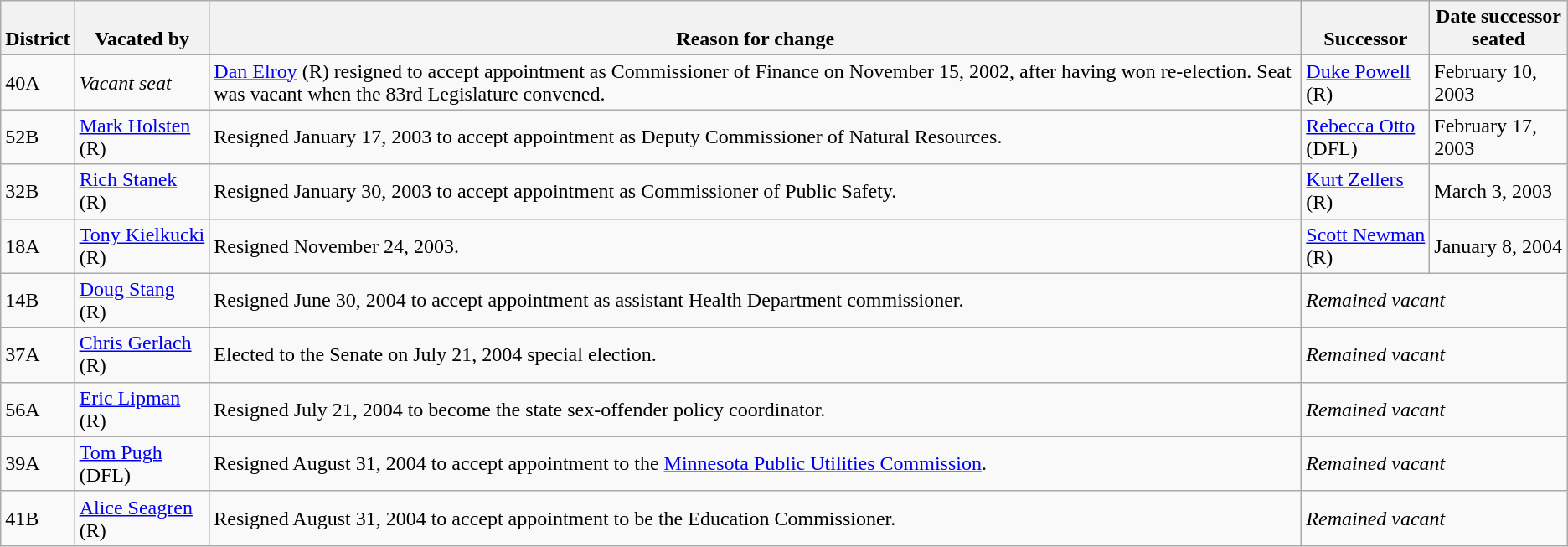<table class="wikitable sortable">
<tr style="vertical-align:bottom;">
<th>District</th>
<th>Vacated by</th>
<th>Reason for change</th>
<th>Successor</th>
<th>Date successor<br>seated</th>
</tr>
<tr>
<td>40A</td>
<td><em>Vacant seat</em></td>
<td><a href='#'>Dan Elroy</a> (R) resigned to accept appointment as Commissioner of Finance on November 15, 2002, after having won re-election. Seat was vacant when the 83rd Legislature convened.</td>
<td nowrap ><a href='#'>Duke Powell</a><br>(R)</td>
<td>February 10, 2003</td>
</tr>
<tr>
<td>52B</td>
<td nowrap ><a href='#'>Mark Holsten</a><br>(R)</td>
<td>Resigned January 17, 2003 to accept appointment as Deputy Commissioner of Natural Resources.</td>
<td nowrap ><a href='#'>Rebecca Otto</a><br>(DFL)</td>
<td>February 17, 2003</td>
</tr>
<tr>
<td>32B</td>
<td nowrap ><a href='#'>Rich Stanek</a><br>(R)</td>
<td>Resigned January 30, 2003 to accept appointment as Commissioner of Public Safety.</td>
<td nowrap ><a href='#'>Kurt Zellers</a><br>(R)</td>
<td>March 3, 2003</td>
</tr>
<tr>
<td>18A</td>
<td nowrap ><a href='#'>Tony Kielkucki</a><br>(R)</td>
<td>Resigned November 24, 2003.</td>
<td nowrap ><a href='#'>Scott Newman</a><br>(R)</td>
<td>January 8, 2004</td>
</tr>
<tr>
<td>14B</td>
<td nowrap ><a href='#'>Doug Stang</a><br>(R)</td>
<td>Resigned June 30, 2004 to accept appointment as assistant Health Department commissioner.</td>
<td colspan="2"><em>Remained vacant</em></td>
</tr>
<tr>
<td>37A</td>
<td nowrap ><a href='#'>Chris Gerlach</a><br>(R)</td>
<td>Elected to the Senate on July 21, 2004 special election.</td>
<td colspan="2"><em>Remained vacant</em></td>
</tr>
<tr>
<td>56A</td>
<td nowrap ><a href='#'>Eric Lipman</a><br>(R)</td>
<td>Resigned July 21, 2004 to become the state sex-offender policy coordinator.</td>
<td colspan="2"><em>Remained vacant</em></td>
</tr>
<tr>
<td>39A</td>
<td nowrap ><a href='#'>Tom Pugh</a><br>(DFL)</td>
<td>Resigned August 31, 2004 to accept appointment to the <a href='#'>Minnesota Public Utilities Commission</a>.</td>
<td colspan="2"><em>Remained vacant</em></td>
</tr>
<tr>
<td>41B</td>
<td nowrap ><a href='#'>Alice Seagren</a><br>(R)</td>
<td>Resigned August 31, 2004 to accept appointment to be the Education Commissioner.</td>
<td colspan="2"><em>Remained vacant</em></td>
</tr>
</table>
